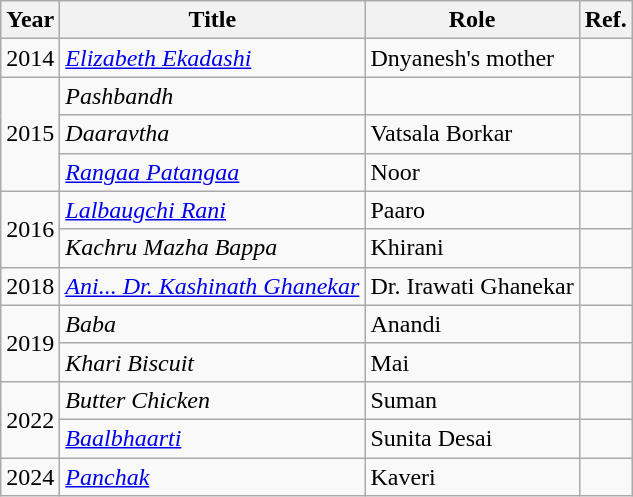<table class="wikitable">
<tr>
<th>Year</th>
<th>Title</th>
<th>Role</th>
<th>Ref.</th>
</tr>
<tr>
<td>2014</td>
<td><em><a href='#'>Elizabeth Ekadashi</a></em></td>
<td>Dnyanesh's mother</td>
<td></td>
</tr>
<tr>
<td rowspan="3">2015</td>
<td><em>Pashbandh</em></td>
<td></td>
<td></td>
</tr>
<tr>
<td><em>Daaravtha</em></td>
<td>Vatsala Borkar</td>
<td></td>
</tr>
<tr>
<td><em><a href='#'>Rangaa Patangaa</a></em></td>
<td>Noor</td>
<td></td>
</tr>
<tr>
<td rowspan="2">2016</td>
<td><em><a href='#'>Lalbaugchi Rani</a></em></td>
<td>Paaro</td>
<td></td>
</tr>
<tr>
<td><em>Kachru Mazha Bappa</em></td>
<td>Khirani</td>
<td></td>
</tr>
<tr>
<td>2018</td>
<td><em><a href='#'>Ani... Dr. Kashinath Ghanekar</a></em></td>
<td>Dr. Irawati Ghanekar</td>
<td></td>
</tr>
<tr>
<td rowspan="2">2019</td>
<td><em>Baba</em></td>
<td>Anandi</td>
<td></td>
</tr>
<tr>
<td><em>Khari Biscuit</em></td>
<td>Mai</td>
<td></td>
</tr>
<tr>
<td rowspan="2">2022</td>
<td><em>Butter Chicken</em></td>
<td>Suman</td>
<td></td>
</tr>
<tr>
<td><em><a href='#'>Baalbhaarti</a></em></td>
<td>Sunita Desai</td>
<td></td>
</tr>
<tr>
<td>2024</td>
<td><em><a href='#'>Panchak</a></em></td>
<td>Kaveri</td>
<td></td>
</tr>
</table>
